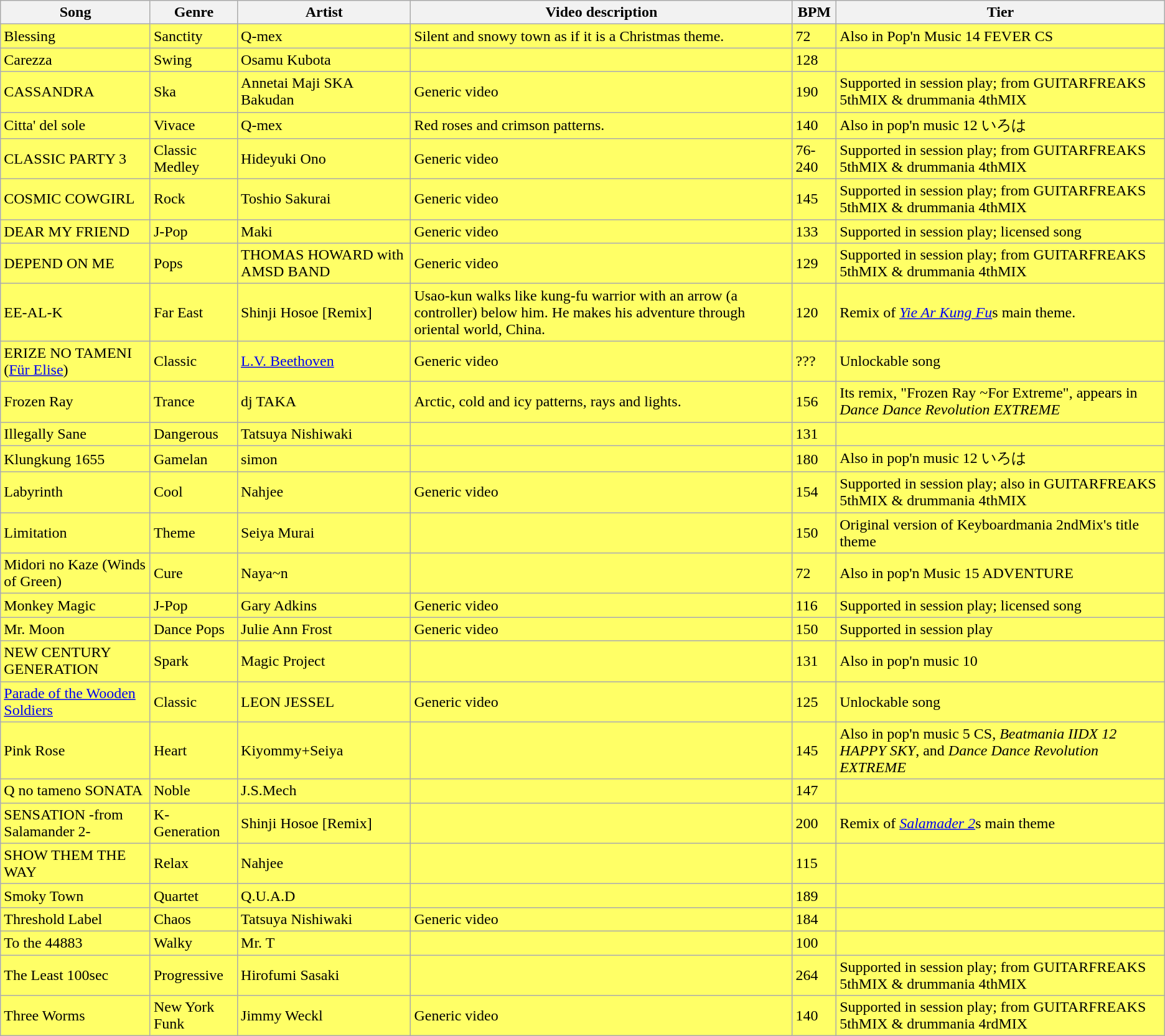<table class="wikitable">
<tr>
<th>Song</th>
<th>Genre</th>
<th>Artist</th>
<th>Video description</th>
<th>BPM</th>
<th>Tier</th>
</tr>
<tr style="background:#FFFF66;">
<td>Blessing</td>
<td>Sanctity</td>
<td>Q-mex</td>
<td>Silent and snowy town as if it is a Christmas theme.</td>
<td>72</td>
<td>Also in Pop'n Music 14 FEVER CS</td>
</tr>
<tr style="background:#FFFF66;">
<td>Carezza</td>
<td>Swing</td>
<td>Osamu Kubota</td>
<td></td>
<td>128</td>
<td></td>
</tr>
<tr style="background:#FFFF66;">
<td>CASSANDRA</td>
<td>Ska</td>
<td>Annetai Maji SKA Bakudan</td>
<td>Generic video</td>
<td>190</td>
<td>Supported in session play; from GUITARFREAKS 5thMIX & drummania 4thMIX</td>
</tr>
<tr style="background:#FFFF66;">
<td>Citta' del sole</td>
<td>Vivace</td>
<td>Q-mex</td>
<td>Red roses and crimson patterns.</td>
<td>140</td>
<td>Also in pop'n music 12 いろは</td>
</tr>
<tr style="background:#FFFF66;">
<td>CLASSIC PARTY 3</td>
<td>Classic Medley</td>
<td>Hideyuki Ono</td>
<td>Generic video</td>
<td>76-240</td>
<td>Supported in session play; from GUITARFREAKS 5thMIX & drummania 4thMIX</td>
</tr>
<tr style="background:#FFFF66;">
<td>COSMIC COWGIRL</td>
<td>Rock</td>
<td>Toshio Sakurai</td>
<td>Generic video</td>
<td>145</td>
<td>Supported in session play; from GUITARFREAKS 5thMIX & drummania 4thMIX</td>
</tr>
<tr style="background:#FFFF66;">
<td>DEAR MY FRIEND</td>
<td>J-Pop</td>
<td>Maki</td>
<td>Generic video</td>
<td>133</td>
<td>Supported in session play; licensed song</td>
</tr>
<tr style="background:#FFFF66;">
<td>DEPEND ON ME</td>
<td>Pops</td>
<td>THOMAS HOWARD with AMSD BAND</td>
<td>Generic video</td>
<td>129</td>
<td>Supported in session play; from GUITARFREAKS 5thMIX & drummania 4thMIX</td>
</tr>
<tr style="background:#FFFF66;">
<td>EE-AL-K</td>
<td>Far East</td>
<td>Shinji Hosoe [Remix]</td>
<td>Usao-kun walks like kung-fu warrior with an arrow (a controller) below him. He makes his adventure through oriental world, China.</td>
<td>120</td>
<td>Remix of <em><a href='#'>Yie Ar Kung Fu</a></em>s main theme.</td>
</tr>
<tr style="background:#FFFF66;">
<td>ERIZE NO TAMENI (<a href='#'>Für Elise</a>)</td>
<td>Classic</td>
<td><a href='#'>L.V. Beethoven</a></td>
<td>Generic video</td>
<td>???</td>
<td>Unlockable song</td>
</tr>
<tr style="background:#FFFF66;">
<td>Frozen Ray</td>
<td>Trance</td>
<td>dj TAKA</td>
<td>Arctic, cold and icy patterns, rays and lights.</td>
<td>156</td>
<td>Its remix, "Frozen Ray ~For Extreme", appears in <em>Dance Dance Revolution EXTREME</em></td>
</tr>
<tr style="background:#FFFF66;">
<td>Illegally Sane</td>
<td>Dangerous</td>
<td>Tatsuya Nishiwaki</td>
<td></td>
<td>131</td>
<td></td>
</tr>
<tr style="background:#FFFF66;">
<td>Klungkung 1655</td>
<td>Gamelan</td>
<td>simon</td>
<td></td>
<td>180</td>
<td>Also in pop'n music 12 いろは</td>
</tr>
<tr style="background:#FFFF66;">
<td>Labyrinth</td>
<td>Cool</td>
<td>Nahjee</td>
<td>Generic video</td>
<td>154</td>
<td>Supported in session play; also in GUITARFREAKS 5thMIX & drummania 4thMIX</td>
</tr>
<tr style="background:#FFFF66;">
<td>Limitation</td>
<td>Theme</td>
<td>Seiya Murai</td>
<td></td>
<td>150</td>
<td>Original version of Keyboardmania 2ndMix's title theme</td>
</tr>
<tr style="background:#FFFF66;">
<td>Midori no Kaze (Winds of Green)</td>
<td>Cure</td>
<td>Naya~n</td>
<td></td>
<td>72</td>
<td>Also in pop'n Music 15 ADVENTURE</td>
</tr>
<tr style="background:#FFFF66;">
<td>Monkey Magic</td>
<td>J-Pop</td>
<td>Gary Adkins</td>
<td>Generic video</td>
<td>116</td>
<td>Supported in session play; licensed song</td>
</tr>
<tr style="background:#FFFF66;">
<td>Mr. Moon</td>
<td>Dance Pops</td>
<td>Julie Ann Frost</td>
<td>Generic video</td>
<td>150</td>
<td>Supported in session play</td>
</tr>
<tr style="background:#FFFF66;">
<td>NEW CENTURY GENERATION</td>
<td>Spark</td>
<td>Magic Project</td>
<td></td>
<td>131</td>
<td>Also in pop'n music 10</td>
</tr>
<tr style="background:#FFFF66;">
<td><a href='#'>Parade of the Wooden Soldiers</a></td>
<td>Classic</td>
<td>LEON JESSEL</td>
<td>Generic video</td>
<td>125</td>
<td>Unlockable song</td>
</tr>
<tr style="background:#FFFF66;">
<td>Pink Rose</td>
<td>Heart</td>
<td>Kiyommy+Seiya</td>
<td></td>
<td>145</td>
<td>Also in pop'n music 5 CS, <em>Beatmania IIDX 12 HAPPY SKY</em>, and <em>Dance Dance Revolution EXTREME</em></td>
</tr>
<tr style="background:#FFFF66;">
<td>Q no tameno SONATA</td>
<td>Noble</td>
<td>J.S.Mech</td>
<td></td>
<td>147</td>
<td></td>
</tr>
<tr style="background:#FFFF66;">
<td>SENSATION -from Salamander 2-</td>
<td>K-Generation</td>
<td>Shinji Hosoe [Remix]</td>
<td></td>
<td>200</td>
<td>Remix of <em><a href='#'>Salamader 2</a></em>s main theme</td>
</tr>
<tr style="background:#FFFF66;">
<td>SHOW THEM THE WAY</td>
<td>Relax</td>
<td>Nahjee</td>
<td></td>
<td>115</td>
<td></td>
</tr>
<tr style="background:#FFFF66;">
<td>Smoky Town</td>
<td>Quartet</td>
<td>Q.U.A.D</td>
<td></td>
<td>189</td>
<td></td>
</tr>
<tr style="background:#FFFF66;">
<td>Threshold Label</td>
<td>Chaos</td>
<td>Tatsuya Nishiwaki</td>
<td>Generic video</td>
<td>184</td>
<td></td>
</tr>
<tr style="background:#FFFF66;">
<td>To the 44883</td>
<td>Walky</td>
<td>Mr. T</td>
<td></td>
<td>100</td>
<td></td>
</tr>
<tr style="background:#FFFF66;">
<td>The Least 100sec</td>
<td>Progressive</td>
<td>Hirofumi Sasaki</td>
<td></td>
<td>264</td>
<td>Supported in session play; from GUITARFREAKS 5thMIX & drummania 4thMIX</td>
</tr>
<tr style="background:#FFFF66;">
<td>Three Worms</td>
<td>New York Funk</td>
<td>Jimmy Weckl</td>
<td>Generic video</td>
<td>140</td>
<td>Supported in session play; from GUITARFREAKS 5thMIX & drummania 4rdMIX</td>
</tr>
</table>
